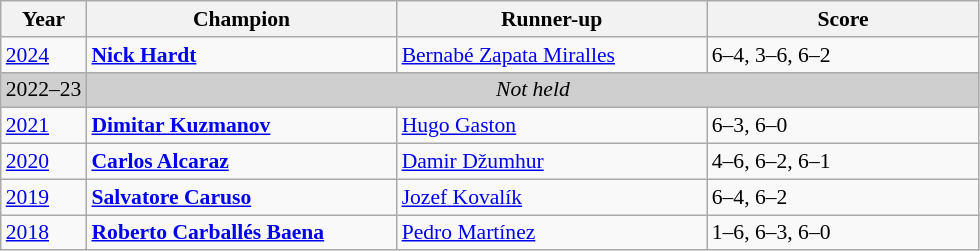<table class="wikitable" style="font-size:90%">
<tr>
<th>Year</th>
<th width="200">Champion</th>
<th width="200">Runner-up</th>
<th width="175">Score</th>
</tr>
<tr>
<td><a href='#'>2024</a></td>
<td> <strong><a href='#'>Nick Hardt</a></strong></td>
<td> <a href='#'>Bernabé Zapata Miralles</a></td>
<td>6–4, 3–6, 6–2</td>
</tr>
<tr>
<td style="background:#cfcfcf">2022–23</td>
<td colspan=3 align=center style="background:#cfcfcf"><em>Not held</em></td>
</tr>
<tr>
<td><a href='#'>2021</a></td>
<td> <strong><a href='#'>Dimitar Kuzmanov</a></strong></td>
<td> <a href='#'>Hugo Gaston</a></td>
<td>6–3, 6–0</td>
</tr>
<tr>
<td><a href='#'>2020</a></td>
<td> <strong><a href='#'>Carlos Alcaraz</a></strong></td>
<td> <a href='#'>Damir Džumhur</a></td>
<td>4–6, 6–2, 6–1</td>
</tr>
<tr>
<td><a href='#'>2019</a></td>
<td> <strong><a href='#'>Salvatore Caruso</a></strong></td>
<td> <a href='#'>Jozef Kovalík</a></td>
<td>6–4, 6–2</td>
</tr>
<tr>
<td><a href='#'>2018</a></td>
<td> <strong><a href='#'>Roberto Carballés Baena</a></strong></td>
<td> <a href='#'>Pedro Martínez</a></td>
<td>1–6, 6–3, 6–0</td>
</tr>
</table>
